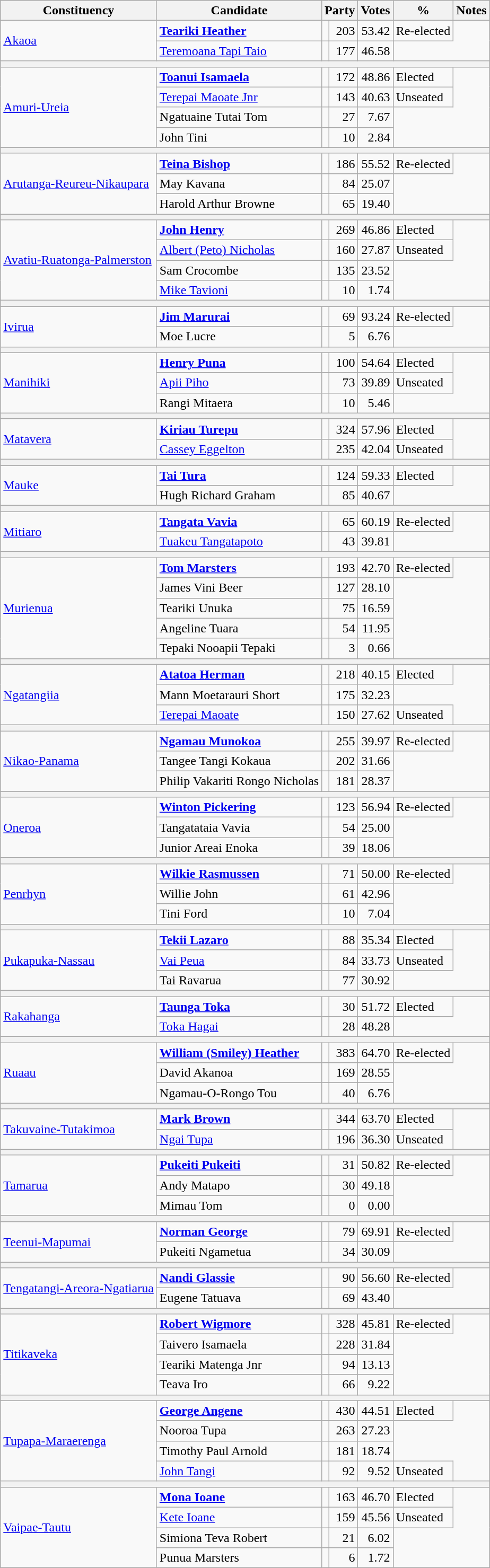<table class="wikitable" style=text-align:right>
<tr>
<th>Constituency</th>
<th>Candidate</th>
<th colspan=2>Party</th>
<th>Votes</th>
<th>%</th>
<th>Notes</th>
</tr>
<tr>
<td align=left rowspan=2><a href='#'>Akaoa</a></td>
<td align=left><strong><a href='#'>Teariki Heather</a></strong></td>
<td></td>
<td>203</td>
<td>53.42</td>
<td align=left>Re-elected</td>
</tr>
<tr>
<td align=left><a href='#'>Teremoana Tapi Taio</a></td>
<td></td>
<td>177</td>
<td>46.58</td>
</tr>
<tr>
<th colspan=7></th>
</tr>
<tr>
<td align=left rowspan=4><a href='#'>Amuri-Ureia</a></td>
<td align=left><strong><a href='#'>Toanui Isamaela</a></strong></td>
<td></td>
<td>172</td>
<td>48.86</td>
<td align=left>Elected</td>
</tr>
<tr>
<td align=left><a href='#'>Terepai Maoate Jnr</a></td>
<td></td>
<td>143</td>
<td>40.63</td>
<td align=left>Unseated</td>
</tr>
<tr>
<td align=left>Ngatuaine Tutai Tom</td>
<td></td>
<td>27</td>
<td>7.67</td>
</tr>
<tr>
<td align=left>John Tini</td>
<td></td>
<td>10</td>
<td>2.84</td>
</tr>
<tr>
<th colspan=7></th>
</tr>
<tr>
<td align=left rowspan=3><a href='#'>Arutanga-Reureu-Nikaupara</a></td>
<td align=left><strong><a href='#'>Teina Bishop</a></strong></td>
<td></td>
<td>186</td>
<td>55.52</td>
<td align=left>Re-elected</td>
</tr>
<tr>
<td align=left>May Kavana</td>
<td></td>
<td>84</td>
<td>25.07</td>
</tr>
<tr>
<td align=left>Harold Arthur Browne</td>
<td></td>
<td>65</td>
<td>19.40</td>
</tr>
<tr>
<th colspan=7></th>
</tr>
<tr>
<td align=left rowspan=4><a href='#'>Avatiu-Ruatonga-Palmerston</a></td>
<td align=left><strong><a href='#'>John Henry</a></strong></td>
<td></td>
<td>269</td>
<td>46.86</td>
<td align=left>Elected</td>
</tr>
<tr>
<td align=left><a href='#'>Albert (Peto) Nicholas</a></td>
<td></td>
<td>160</td>
<td>27.87</td>
<td align=left>Unseated</td>
</tr>
<tr>
<td align=left>Sam Crocombe</td>
<td></td>
<td>135</td>
<td>23.52</td>
</tr>
<tr>
<td align=left><a href='#'>Mike Tavioni</a></td>
<td></td>
<td>10</td>
<td>1.74</td>
</tr>
<tr>
<th colspan=7></th>
</tr>
<tr>
<td align=left rowspan=2><a href='#'>Ivirua</a></td>
<td align=left><strong><a href='#'>Jim Marurai</a></strong></td>
<td></td>
<td>69</td>
<td>93.24</td>
<td align=left>Re-elected</td>
</tr>
<tr>
<td align=left>Moe Lucre</td>
<td></td>
<td>5</td>
<td>6.76</td>
</tr>
<tr>
<th colspan=7></th>
</tr>
<tr>
<td align=left rowspan=3><a href='#'>Manihiki</a></td>
<td align=left><strong><a href='#'>Henry Puna</a></strong></td>
<td></td>
<td>100</td>
<td>54.64</td>
<td align=left>Elected</td>
</tr>
<tr>
<td align=left><a href='#'>Apii Piho</a></td>
<td></td>
<td>73</td>
<td>39.89</td>
<td align=left>Unseated</td>
</tr>
<tr>
<td align=left>Rangi Mitaera</td>
<td></td>
<td>10</td>
<td>5.46</td>
</tr>
<tr>
<th colspan=7></th>
</tr>
<tr>
<td align=left rowspan=2><a href='#'>Matavera</a></td>
<td align=left><strong><a href='#'>Kiriau Turepu</a></strong></td>
<td></td>
<td>324</td>
<td>57.96</td>
<td align=left>Elected</td>
</tr>
<tr>
<td align=left><a href='#'>Cassey Eggelton</a></td>
<td></td>
<td>235</td>
<td>42.04</td>
<td align=left>Unseated</td>
</tr>
<tr>
<th colspan=7></th>
</tr>
<tr>
<td align=left rowspan=2><a href='#'>Mauke</a></td>
<td align=left><strong><a href='#'>Tai Tura</a></strong></td>
<td></td>
<td>124</td>
<td>59.33</td>
<td align=left>Elected</td>
</tr>
<tr>
<td align=left>Hugh Richard Graham</td>
<td></td>
<td>85</td>
<td>40.67</td>
</tr>
<tr>
<th colspan=7></th>
</tr>
<tr>
<td align=left rowspan=2><a href='#'>Mitiaro</a></td>
<td align=left><strong><a href='#'>Tangata Vavia</a></strong></td>
<td></td>
<td>65</td>
<td>60.19</td>
<td align=left>Re-elected</td>
</tr>
<tr>
<td align=left><a href='#'>Tuakeu Tangatapoto</a></td>
<td></td>
<td>43</td>
<td>39.81</td>
</tr>
<tr>
<th colspan=7></th>
</tr>
<tr>
<td align=left rowspan=5><a href='#'>Murienua</a></td>
<td align=left><strong><a href='#'>Tom Marsters</a></strong></td>
<td></td>
<td>193</td>
<td>42.70</td>
<td align=left>Re-elected</td>
</tr>
<tr>
<td align=left>James Vini Beer</td>
<td></td>
<td>127</td>
<td>28.10</td>
</tr>
<tr>
<td align=left>Teariki Unuka</td>
<td></td>
<td>75</td>
<td>16.59</td>
</tr>
<tr>
<td align=left>Angeline Tuara</td>
<td></td>
<td>54</td>
<td>11.95</td>
</tr>
<tr>
<td align=left>Tepaki Nooapii Tepaki</td>
<td></td>
<td>3</td>
<td>0.66</td>
</tr>
<tr>
<th colspan=7></th>
</tr>
<tr>
<td align=left rowspan=3><a href='#'>Ngatangiia</a></td>
<td align=left><strong><a href='#'>Atatoa Herman</a></strong></td>
<td></td>
<td>218</td>
<td>40.15</td>
<td align=left>Elected</td>
</tr>
<tr>
<td align=left>Mann Moetarauri Short</td>
<td></td>
<td>175</td>
<td>32.23</td>
</tr>
<tr>
<td align=left><a href='#'>Terepai Maoate</a></td>
<td></td>
<td>150</td>
<td>27.62</td>
<td align=left>Unseated</td>
</tr>
<tr>
<th colspan=7></th>
</tr>
<tr>
<td align=left rowspan=3><a href='#'>Nikao-Panama</a></td>
<td align=left><strong><a href='#'>Ngamau Munokoa</a></strong></td>
<td></td>
<td>255</td>
<td>39.97</td>
<td align=left>Re-elected</td>
</tr>
<tr>
<td align=left>Tangee Tangi Kokaua</td>
<td></td>
<td>202</td>
<td>31.66</td>
</tr>
<tr>
<td align=left>Philip Vakariti Rongo Nicholas</td>
<td></td>
<td>181</td>
<td>28.37</td>
</tr>
<tr>
<th colspan=7></th>
</tr>
<tr>
<td align=left rowspan=3><a href='#'>Oneroa</a></td>
<td align=left><strong><a href='#'>Winton Pickering</a></strong></td>
<td></td>
<td>123</td>
<td>56.94</td>
<td align=left>Re-elected</td>
</tr>
<tr>
<td align=left>Tangatataia Vavia</td>
<td></td>
<td>54</td>
<td>25.00</td>
</tr>
<tr>
<td align=left>Junior Areai Enoka</td>
<td></td>
<td>39</td>
<td>18.06</td>
</tr>
<tr>
<th colspan=7></th>
</tr>
<tr>
<td align=left rowspan=3><a href='#'>Penrhyn</a></td>
<td align=left><strong><a href='#'>Wilkie Rasmussen</a></strong></td>
<td></td>
<td>71</td>
<td>50.00</td>
<td align=left>Re-elected</td>
</tr>
<tr>
<td align=left>Willie John</td>
<td></td>
<td>61</td>
<td>42.96</td>
</tr>
<tr>
<td align=left>Tini Ford</td>
<td></td>
<td>10</td>
<td>7.04</td>
</tr>
<tr>
<th colspan=7></th>
</tr>
<tr>
<td align=left rowspan=3><a href='#'>Pukapuka-Nassau</a></td>
<td align=left><strong><a href='#'>Tekii Lazaro</a></strong></td>
<td></td>
<td>88</td>
<td>35.34</td>
<td align=left>Elected</td>
</tr>
<tr>
<td align=left><a href='#'>Vai Peua</a></td>
<td></td>
<td>84</td>
<td>33.73</td>
<td align=left>Unseated</td>
</tr>
<tr>
<td align=left>Tai Ravarua</td>
<td></td>
<td>77</td>
<td>30.92</td>
</tr>
<tr>
<th colspan=7></th>
</tr>
<tr>
<td align=left rowspan=2><a href='#'>Rakahanga</a></td>
<td align=left><strong><a href='#'>Taunga Toka</a></strong></td>
<td></td>
<td>30</td>
<td>51.72</td>
<td align=left>Elected</td>
</tr>
<tr>
<td align=left><a href='#'>Toka Hagai</a></td>
<td></td>
<td>28</td>
<td>48.28</td>
</tr>
<tr>
<th colspan=7></th>
</tr>
<tr>
<td align=left rowspan=3><a href='#'>Ruaau</a></td>
<td align=left><strong><a href='#'>William (Smiley) Heather</a></strong></td>
<td></td>
<td>383</td>
<td>64.70</td>
<td align=left>Re-elected</td>
</tr>
<tr>
<td align=left>David Akanoa</td>
<td></td>
<td>169</td>
<td>28.55</td>
</tr>
<tr>
<td align=left>Ngamau-O-Rongo Tou</td>
<td></td>
<td>40</td>
<td>6.76</td>
</tr>
<tr>
<th colspan=7></th>
</tr>
<tr>
<td align=left rowspan=2><a href='#'>Takuvaine-Tutakimoa</a></td>
<td align=left><strong><a href='#'>Mark Brown</a></strong></td>
<td></td>
<td>344</td>
<td>63.70</td>
<td align=left>Elected</td>
</tr>
<tr>
<td align=left><a href='#'>Ngai Tupa</a></td>
<td></td>
<td>196</td>
<td>36.30</td>
<td align=left>Unseated</td>
</tr>
<tr>
<th colspan=7></th>
</tr>
<tr>
<td align=left rowspan=3><a href='#'>Tamarua</a></td>
<td align=left><strong><a href='#'>Pukeiti Pukeiti</a></strong></td>
<td></td>
<td>31</td>
<td>50.82</td>
<td align=left>Re-elected</td>
</tr>
<tr>
<td align=left>Andy Matapo</td>
<td></td>
<td>30</td>
<td>49.18</td>
</tr>
<tr>
<td align=left>Mimau Tom</td>
<td></td>
<td>0</td>
<td>0.00</td>
</tr>
<tr>
<th colspan=7></th>
</tr>
<tr>
<td align=left rowspan=2><a href='#'>Teenui-Mapumai</a></td>
<td align=left><strong><a href='#'>Norman George</a></strong></td>
<td></td>
<td>79</td>
<td>69.91</td>
<td align=left>Re-elected</td>
</tr>
<tr>
<td align=left>Pukeiti Ngametua</td>
<td></td>
<td>34</td>
<td>30.09</td>
</tr>
<tr>
<th colspan=7></th>
</tr>
<tr>
<td align=left rowspan=2><a href='#'>Tengatangi-Areora-Ngatiarua</a></td>
<td align=left><strong><a href='#'>Nandi Glassie</a></strong></td>
<td></td>
<td>90</td>
<td>56.60</td>
<td align=left>Re-elected</td>
</tr>
<tr>
<td align=left>Eugene Tatuava</td>
<td></td>
<td>69</td>
<td>43.40</td>
</tr>
<tr>
<th colspan=7></th>
</tr>
<tr>
<td align=left rowspan=4><a href='#'>Titikaveka</a></td>
<td align=left><strong><a href='#'>Robert Wigmore</a></strong></td>
<td></td>
<td>328</td>
<td>45.81</td>
<td align=left>Re-elected</td>
</tr>
<tr>
<td align=left>Taivero Isamaela</td>
<td></td>
<td>228</td>
<td>31.84</td>
</tr>
<tr>
<td align=left>Teariki Matenga Jnr</td>
<td></td>
<td>94</td>
<td>13.13</td>
</tr>
<tr>
<td align=left>Teava Iro</td>
<td></td>
<td>66</td>
<td>9.22</td>
</tr>
<tr>
<th colspan=7></th>
</tr>
<tr>
<td align=left rowspan=4><a href='#'>Tupapa-Maraerenga</a></td>
<td align=left><strong><a href='#'>George Angene</a></strong></td>
<td></td>
<td>430</td>
<td>44.51</td>
<td align=left>Elected</td>
</tr>
<tr>
<td align=left>Nooroa Tupa</td>
<td></td>
<td>263</td>
<td>27.23</td>
</tr>
<tr>
<td align=left>Timothy Paul Arnold</td>
<td></td>
<td>181</td>
<td>18.74</td>
</tr>
<tr>
<td align=left><a href='#'>John Tangi</a></td>
<td></td>
<td>92</td>
<td>9.52</td>
<td align=left>Unseated</td>
</tr>
<tr>
<th colspan=7></th>
</tr>
<tr>
<td align=left rowspan=4><a href='#'>Vaipae-Tautu</a></td>
<td align=left><strong><a href='#'>Mona Ioane</a></strong></td>
<td></td>
<td>163</td>
<td>46.70</td>
<td align=left>Elected</td>
</tr>
<tr>
<td align=left><a href='#'>Kete Ioane</a></td>
<td></td>
<td>159</td>
<td>45.56</td>
<td align=left>Unseated</td>
</tr>
<tr>
<td align=left>Simiona Teva Robert</td>
<td></td>
<td>21</td>
<td>6.02</td>
</tr>
<tr>
<td align=left>Punua Marsters</td>
<td></td>
<td>6</td>
<td>1.72</td>
</tr>
</table>
